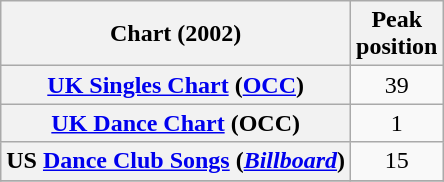<table class="wikitable sortable plainrowheaders" style="text-align:center">
<tr>
<th scope="col">Chart (2002)</th>
<th scope="col">Peak<br>position</th>
</tr>
<tr>
<th scope="row"><a href='#'>UK Singles Chart</a> (<a href='#'>OCC</a>)</th>
<td>39</td>
</tr>
<tr>
<th scope="row"><a href='#'>UK Dance Chart</a> (OCC)</th>
<td>1</td>
</tr>
<tr>
<th scope="row">US <a href='#'>Dance Club Songs</a> (<em><a href='#'>Billboard</a></em>)</th>
<td>15</td>
</tr>
<tr>
</tr>
</table>
